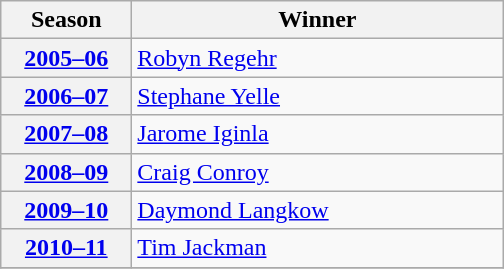<table class="wikitable">
<tr>
<th scope="col" style="width:5em">Season</th>
<th scope="col" style="width:15em">Winner</th>
</tr>
<tr>
<th scope="row"><a href='#'>2005–06</a></th>
<td><a href='#'>Robyn Regehr</a></td>
</tr>
<tr>
<th scope="row"><a href='#'>2006–07</a></th>
<td><a href='#'>Stephane Yelle</a></td>
</tr>
<tr>
<th scope="row"><a href='#'>2007–08</a></th>
<td><a href='#'>Jarome Iginla</a></td>
</tr>
<tr>
<th scope="row"><a href='#'>2008–09</a></th>
<td><a href='#'>Craig Conroy</a></td>
</tr>
<tr>
<th scope="row"><a href='#'>2009–10</a></th>
<td><a href='#'>Daymond Langkow</a></td>
</tr>
<tr>
<th scope="row"><a href='#'>2010–11</a></th>
<td><a href='#'>Tim Jackman</a></td>
</tr>
<tr>
</tr>
</table>
